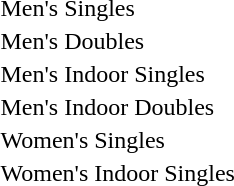<table>
<tr>
<td>Men's Singles<br></td>
<td></td>
<td></td>
<td></td>
</tr>
<tr>
<td>Men's Doubles<br></td>
<td></td>
<td></td>
<td></td>
</tr>
<tr>
<td>Men's Indoor Singles<br></td>
<td></td>
<td></td>
<td></td>
</tr>
<tr>
<td>Men's Indoor Doubles<br></td>
<td></td>
<td></td>
<td></td>
</tr>
<tr>
<td>Women's Singles<br></td>
<td></td>
<td></td>
<td></td>
</tr>
<tr>
<td>Women's Indoor Singles<br></td>
<td></td>
<td></td>
<td></td>
</tr>
</table>
